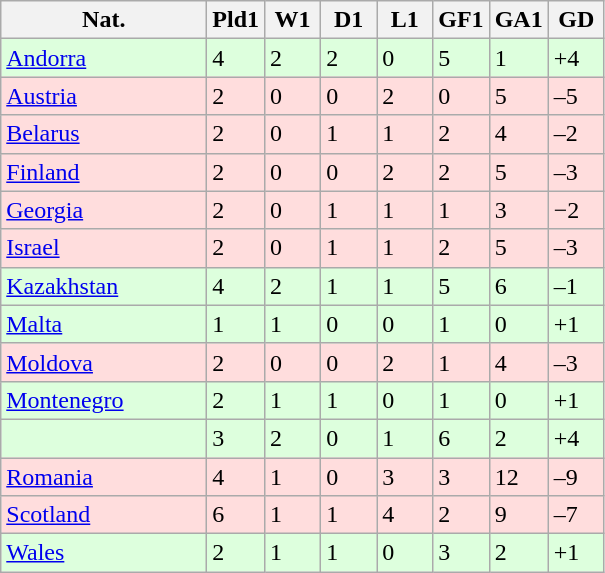<table class="wikitable collapsible collapsed sortable" text-align: center;">
<tr>
<th width="130">Nat.</th>
<th width="30">Pld1</th>
<th width="30">W1</th>
<th width="30">D1</th>
<th width="30">L1</th>
<th width="30">GF1</th>
<th width="30">GA1</th>
<th width="30">GD</th>
</tr>
<tr bgcolor="#ddffdd">
<td align="left"> <a href='#'>Andorra</a></td>
<td>4</td>
<td>2</td>
<td>2</td>
<td>0</td>
<td>5</td>
<td>1</td>
<td>+4</td>
</tr>
<tr bgcolor="#ffdddd">
<td align="left"> <a href='#'>Austria</a></td>
<td>2</td>
<td>0</td>
<td>0</td>
<td>2</td>
<td>0</td>
<td>5</td>
<td>–5</td>
</tr>
<tr bgcolor="#ffdddd">
<td align="left"> <a href='#'>Belarus</a></td>
<td>2</td>
<td>0</td>
<td>1</td>
<td>1</td>
<td>2</td>
<td>4</td>
<td>–2</td>
</tr>
<tr bgcolor="#ffdddd">
<td align="left"> <a href='#'>Finland</a></td>
<td>2</td>
<td>0</td>
<td>0</td>
<td>2</td>
<td>2</td>
<td>5</td>
<td>–3</td>
</tr>
<tr bgcolor="#ffdddd">
<td align="left"> <a href='#'>Georgia</a></td>
<td>2</td>
<td>0</td>
<td>1</td>
<td>1</td>
<td>1</td>
<td>3</td>
<td>−2</td>
</tr>
<tr bgcolor="#ffdddd">
<td align="left"> <a href='#'>Israel</a></td>
<td>2</td>
<td>0</td>
<td>1</td>
<td>1</td>
<td>2</td>
<td>5</td>
<td>–3</td>
</tr>
<tr bgcolor="#ddffdd">
<td align="left"> <a href='#'>Kazakhstan</a></td>
<td>4</td>
<td>2</td>
<td>1</td>
<td>1</td>
<td>5</td>
<td>6</td>
<td>–1</td>
</tr>
<tr bgcolor="#ddffdd">
<td align="left"> <a href='#'>Malta</a></td>
<td>1</td>
<td>1</td>
<td>0</td>
<td>0</td>
<td>1</td>
<td>0</td>
<td>+1</td>
</tr>
<tr bgcolor="#ffdddd">
<td align="left"> <a href='#'>Moldova</a></td>
<td>2</td>
<td>0</td>
<td>0</td>
<td>2</td>
<td>1</td>
<td>4</td>
<td>–3</td>
</tr>
<tr bgcolor="#ddffdd">
<td align="left"> <a href='#'>Montenegro</a></td>
<td>2</td>
<td>1</td>
<td>1</td>
<td>0</td>
<td>1</td>
<td>0</td>
<td>+1</td>
</tr>
<tr bgcolor="#ddffdd">
<td align="left"></td>
<td>3</td>
<td>2</td>
<td>0</td>
<td>1</td>
<td>6</td>
<td>2</td>
<td>+4</td>
</tr>
<tr bgcolor="#ffdddd">
<td align="left"> <a href='#'>Romania</a></td>
<td>4</td>
<td>1</td>
<td>0</td>
<td>3</td>
<td>3</td>
<td>12</td>
<td>–9</td>
</tr>
<tr bgcolor="#ffdddd">
<td align="left"> <a href='#'>Scotland</a></td>
<td>6</td>
<td>1</td>
<td>1</td>
<td>4</td>
<td>2</td>
<td>9</td>
<td>–7</td>
</tr>
<tr bgcolor="#ddffdd">
<td align="left"> <a href='#'>Wales</a></td>
<td>2</td>
<td>1</td>
<td>1</td>
<td>0</td>
<td>3</td>
<td>2</td>
<td>+1</td>
</tr>
</table>
